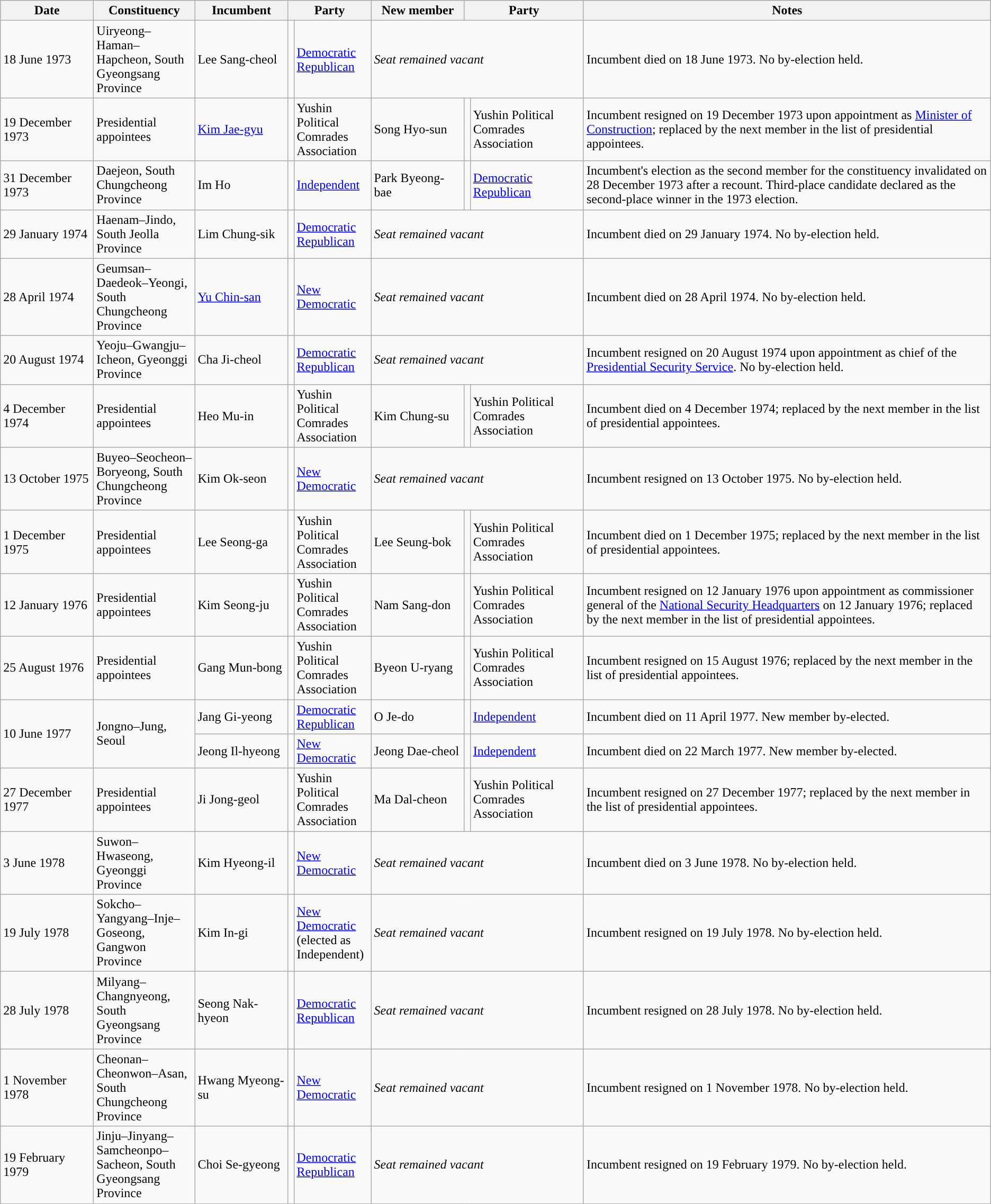<table class="wikitable sortable plainrowheaders">
<tr>
<th width="110px">Date</th>
<th width="120px">Constituency</th>
<th width="110px">Incumbent</th>
<th colspan="2">Party</th>
<th width="110px">New member</th>
<th colspan="2">Party</th>
<th class="unsortable">Notes</th>
</tr>
<tr>
<td>18 June 1973</td>
<td>Uiryeong–Haman–Hapcheon, South Gyeongsang Province</td>
<td>Lee Sang-cheol</td>
<td></td>
<td width="90px"><a href='#'>Democratic Republican</a></td>
<td colspan="3"><em>Seat remained vacant</em></td>
<td>Incumbent died on 18 June 1973. No by-election held.</td>
</tr>
<tr>
<td>19 December 1973</td>
<td>Presidential appointees</td>
<td><a href='#'>Kim Jae-gyu</a></td>
<td></td>
<td>Yushin Political Comrades Association</td>
<td>Song Hyo-sun</td>
<td></td>
<td>Yushin Political Comrades Association</td>
<td>Incumbent resigned on 19 December 1973 upon appointment as <a href='#'>Minister of Construction</a>; replaced by the next member in the list of presidential appointees.</td>
</tr>
<tr>
<td>31 December 1973</td>
<td>Daejeon, South Chungcheong Province</td>
<td>Im Ho</td>
<td></td>
<td><a href='#'>Independent</a></td>
<td>Park Byeong-bae</td>
<td></td>
<td><a href='#'>Democratic Republican</a></td>
<td>Incumbent's election as the second member for the constituency invalidated on 28 December 1973 after a recount. Third-place candidate declared as the second-place winner in the 1973 election.</td>
</tr>
<tr>
<td>29 January 1974</td>
<td>Haenam–Jindo, South Jeolla Province</td>
<td>Lim Chung-sik</td>
<td></td>
<td><a href='#'>Democratic Republican</a></td>
<td colspan="3"><em>Seat remained vacant</em></td>
<td>Incumbent died on 29 January 1974. No by-election held.</td>
</tr>
<tr>
<td>28 April 1974</td>
<td>Geumsan–Daedeok–Yeongi, South Chungcheong Province</td>
<td><a href='#'>Yu Chin-san</a></td>
<td></td>
<td><a href='#'>New Democratic</a></td>
<td colspan="3"><em>Seat remained vacant</em></td>
<td>Incumbent died on 28 April 1974. No by-election held.</td>
</tr>
<tr>
<td>20 August 1974</td>
<td>Yeoju–Gwangju–Icheon, Gyeonggi Province</td>
<td>Cha Ji-cheol</td>
<td></td>
<td><a href='#'>Democratic Republican</a></td>
<td colspan="3"><em>Seat remained vacant</em></td>
<td>Incumbent resigned on 20 August 1974 upon appointment as chief of the <a href='#'>Presidential Security Service</a>. No by-election held.</td>
</tr>
<tr>
<td>4 December 1974</td>
<td>Presidential appointees</td>
<td>Heo Mu-in</td>
<td></td>
<td>Yushin Political Comrades Association</td>
<td>Kim Chung-su</td>
<td></td>
<td>Yushin Political Comrades Association</td>
<td>Incumbent died on 4 December 1974; replaced by the next member in the list of presidential appointees.</td>
</tr>
<tr>
<td>13 October 1975</td>
<td>Buyeo–Seocheon–Boryeong, South Chungcheong Province</td>
<td>Kim Ok-seon</td>
<td></td>
<td><a href='#'>New Democratic</a></td>
<td colspan="3"><em>Seat remained vacant</em></td>
<td>Incumbent resigned on 13 October 1975. No by-election held.</td>
</tr>
<tr>
<td>1 December 1975</td>
<td>Presidential appointees</td>
<td>Lee Seong-ga</td>
<td></td>
<td>Yushin Political Comrades Association</td>
<td>Lee Seung-bok</td>
<td></td>
<td>Yushin Political Comrades Association</td>
<td>Incumbent died on 1 December 1975; replaced by the next member in the list of presidential appointees.</td>
</tr>
<tr>
<td>12 January 1976</td>
<td>Presidential appointees</td>
<td>Kim Seong-ju</td>
<td></td>
<td>Yushin Political Comrades Association</td>
<td>Nam Sang-don</td>
<td></td>
<td>Yushin Political Comrades Association</td>
<td>Incumbent resigned on 12 January 1976 upon appointment as commissioner general of the <a href='#'>National Security Headquarters</a> on 12 January 1976; replaced by the next member in the list of presidential appointees.</td>
</tr>
<tr>
<td>25 August 1976</td>
<td>Presidential appointees</td>
<td>Gang Mun-bong</td>
<td></td>
<td>Yushin Political Comrades Association</td>
<td>Byeon U-ryang</td>
<td></td>
<td>Yushin Political Comrades Association</td>
<td>Incumbent resigned on 15 August 1976; replaced by the next member in the list of presidential appointees.</td>
</tr>
<tr>
<td rowspan="2">10 June 1977</td>
<td rowspan="2">Jongno–Jung, Seoul</td>
<td>Jang Gi-yeong</td>
<td></td>
<td><a href='#'>Democratic Republican</a></td>
<td>O Je-do</td>
<td></td>
<td><a href='#'>Independent</a></td>
<td>Incumbent died on 11 April 1977. New member by-elected.</td>
</tr>
<tr>
<td>Jeong Il-hyeong</td>
<td></td>
<td><a href='#'>New Democratic</a></td>
<td>Jeong Dae-cheol</td>
<td></td>
<td><a href='#'>Independent</a></td>
<td>Incumbent died on 22 March 1977. New member by-elected.</td>
</tr>
<tr>
<td>27 December 1977</td>
<td>Presidential appointees</td>
<td>Ji Jong-geol</td>
<td></td>
<td>Yushin Political Comrades Association</td>
<td>Ma Dal-cheon</td>
<td></td>
<td>Yushin Political Comrades Association</td>
<td>Incumbent resigned on 27 December 1977; replaced by the next member in the list of presidential appointees.</td>
</tr>
<tr>
<td>3 June 1978</td>
<td>Suwon–Hwaseong, Gyeonggi Province</td>
<td>Kim Hyeong-il</td>
<td></td>
<td><a href='#'>New Democratic</a></td>
<td colspan="3"><em>Seat remained vacant</em></td>
<td>Incumbent died on 3 June 1978. No by-election held.</td>
</tr>
<tr>
<td>19 July 1978</td>
<td>Sokcho–Yangyang–Inje–Goseong, Gangwon Province</td>
<td>Kim In-gi</td>
<td></td>
<td><a href='#'>New Democratic</a> (elected as Independent)</td>
<td colspan="3"><em>Seat remained vacant</em></td>
<td>Incumbent resigned on 19 July 1978. No by-election held.</td>
</tr>
<tr>
<td>28 July 1978</td>
<td>Milyang–Changnyeong, South Gyeongsang Province</td>
<td>Seong Nak-hyeon</td>
<td></td>
<td><a href='#'>Democratic Republican</a></td>
<td colspan="3"><em>Seat remained vacant</em></td>
<td>Incumbent resigned on 28 July 1978. No by-election held.</td>
</tr>
<tr>
<td>1 November 1978</td>
<td>Cheonan–Cheonwon–Asan, South Chungcheong Province</td>
<td>Hwang Myeong-su</td>
<td></td>
<td><a href='#'>New Democratic</a></td>
<td colspan="3"><em>Seat remained vacant</em></td>
<td>Incumbent resigned on 1 November 1978. No by-election held.</td>
</tr>
<tr>
<td>19 February 1979</td>
<td>Jinju–Jinyang–Samcheonpo–Sacheon, South Gyeongsang Province</td>
<td>Choi Se-gyeong</td>
<td></td>
<td><a href='#'>Democratic Republican</a></td>
<td colspan="3"><em>Seat remained vacant</em></td>
<td>Incumbent resigned on 19 February 1979. No by-election held.</td>
</tr>
</table>
